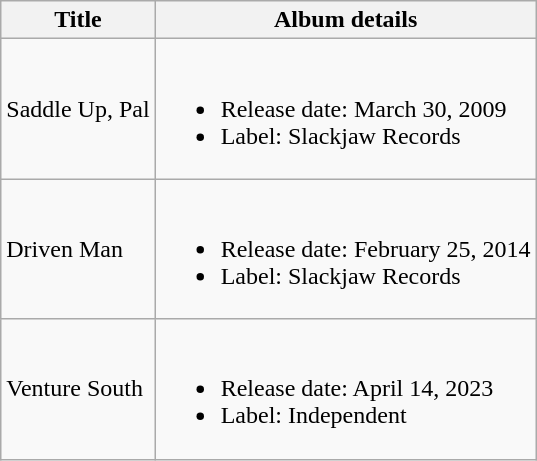<table class="wikitable">
<tr>
<th>Title</th>
<th>Album details</th>
</tr>
<tr>
<td>Saddle Up, Pal</td>
<td><br><ul><li>Release date: March 30, 2009</li><li>Label: Slackjaw Records</li></ul></td>
</tr>
<tr>
<td>Driven Man</td>
<td><br><ul><li>Release date: February 25, 2014</li><li>Label: Slackjaw Records</li></ul></td>
</tr>
<tr>
<td>Venture South</td>
<td><br><ul><li>Release date: April 14, 2023</li><li>Label: Independent</li></ul></td>
</tr>
</table>
